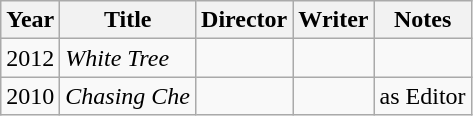<table class="wikitable sortable">
<tr>
<th>Year</th>
<th>Title</th>
<th>Director</th>
<th>Writer</th>
<th>Notes</th>
</tr>
<tr>
<td>2012</td>
<td><em>White Tree</em></td>
<td></td>
<td></td>
<td></td>
</tr>
<tr>
<td>2010</td>
<td><em>Chasing Che</em></td>
<td></td>
<td></td>
<td>as Editor</td>
</tr>
</table>
